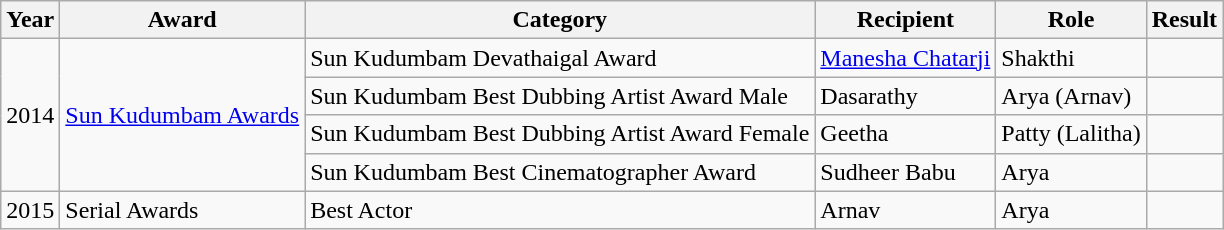<table class="wikitable">
<tr>
<th>Year</th>
<th>Award</th>
<th>Category</th>
<th>Recipient</th>
<th>Role</th>
<th>Result</th>
</tr>
<tr>
<td rowspan="4">2014</td>
<td rowspan="4"><a href='#'>Sun Kudumbam Awards</a></td>
<td>Sun Kudumbam Devathaigal Award</td>
<td><a href='#'>Manesha Chatarji</a></td>
<td>Shakthi</td>
<td></td>
</tr>
<tr>
<td>Sun Kudumbam Best Dubbing Artist Award Male</td>
<td>Dasarathy</td>
<td>Arya (Arnav)</td>
<td></td>
</tr>
<tr>
<td>Sun Kudumbam Best Dubbing Artist Award Female</td>
<td>Geetha</td>
<td>Patty (Lalitha)</td>
<td></td>
</tr>
<tr>
<td>Sun Kudumbam Best Cinematographer Award</td>
<td>Sudheer Babu</td>
<td>Arya</td>
<td></td>
</tr>
<tr>
<td rowspan="1">2015</td>
<td rowspan="1">Serial Awards</td>
<td>Best Actor</td>
<td>Arnav</td>
<td>Arya</td>
<td></td>
</tr>
</table>
